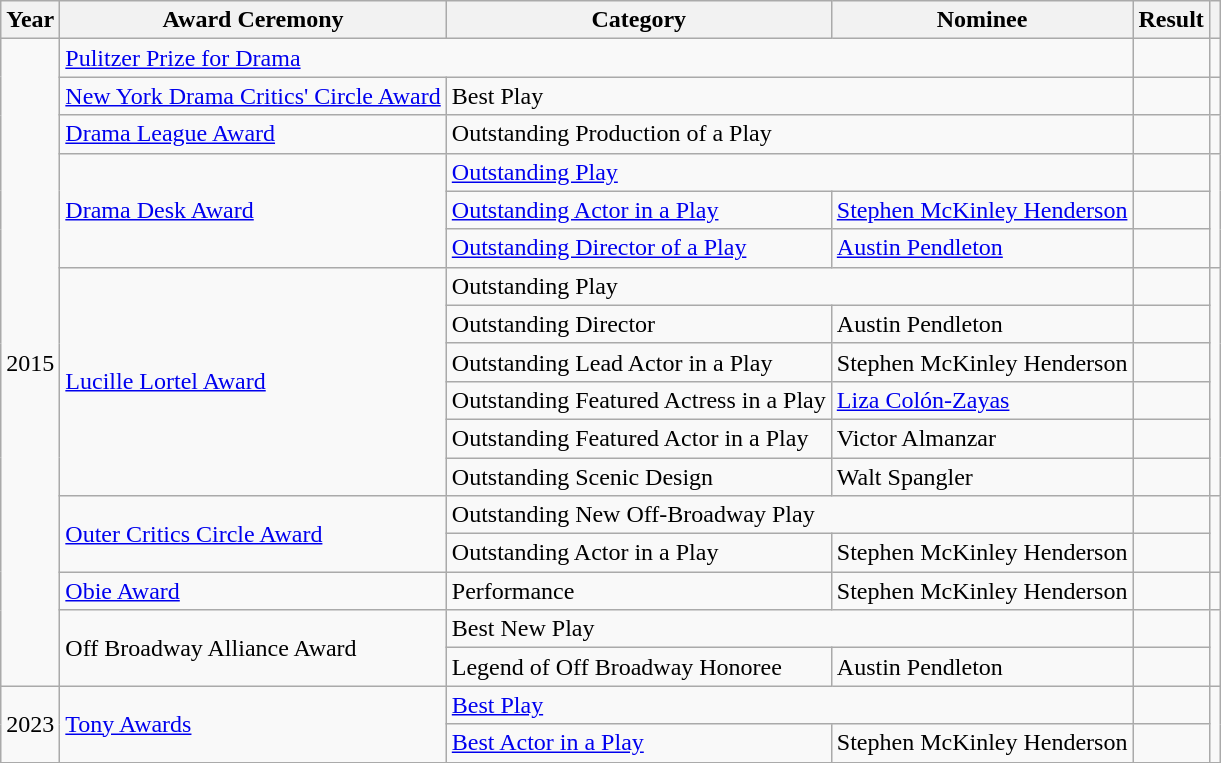<table class=wikitable>
<tr>
<th>Year</th>
<th>Award Ceremony</th>
<th>Category</th>
<th>Nominee</th>
<th>Result</th>
<th></th>
</tr>
<tr>
<td rowspan=17>2015</td>
<td colspan=3><a href='#'>Pulitzer Prize for Drama</a></td>
<td></td>
<td></td>
</tr>
<tr>
<td><a href='#'>New York Drama Critics' Circle Award</a></td>
<td colspan=2>Best Play</td>
<td></td>
<td></td>
</tr>
<tr>
<td><a href='#'>Drama League Award</a></td>
<td colspan=2>Outstanding Production of a Play</td>
<td></td>
<td></td>
</tr>
<tr>
<td rowspan=3><a href='#'>Drama Desk Award</a></td>
<td colspan=2><a href='#'>Outstanding Play</a></td>
<td></td>
<td rowspan=3></td>
</tr>
<tr>
<td><a href='#'>Outstanding Actor in a Play</a></td>
<td><a href='#'>Stephen McKinley Henderson</a></td>
<td></td>
</tr>
<tr>
<td><a href='#'>Outstanding Director of a Play</a></td>
<td><a href='#'>Austin Pendleton</a></td>
<td></td>
</tr>
<tr>
<td rowspan=6><a href='#'>Lucille Lortel Award</a></td>
<td colspan=2>Outstanding Play</td>
<td></td>
<td rowspan=6></td>
</tr>
<tr>
<td>Outstanding Director</td>
<td>Austin Pendleton</td>
<td></td>
</tr>
<tr>
<td>Outstanding Lead Actor in a Play</td>
<td>Stephen McKinley Henderson</td>
<td></td>
</tr>
<tr>
<td>Outstanding Featured Actress in a Play</td>
<td><a href='#'>Liza Colón-Zayas</a></td>
<td></td>
</tr>
<tr>
<td>Outstanding Featured Actor in a Play</td>
<td>Victor Almanzar</td>
<td></td>
</tr>
<tr>
<td>Outstanding Scenic Design</td>
<td>Walt Spangler</td>
<td></td>
</tr>
<tr>
<td rowspan=2><a href='#'>Outer Critics Circle Award</a></td>
<td colspan=2>Outstanding New Off-Broadway Play</td>
<td></td>
<td rowspan=2></td>
</tr>
<tr>
<td>Outstanding Actor in a Play</td>
<td>Stephen McKinley Henderson</td>
<td></td>
</tr>
<tr>
<td><a href='#'>Obie Award</a></td>
<td>Performance</td>
<td>Stephen McKinley Henderson</td>
<td></td>
<td></td>
</tr>
<tr>
<td rowspan=2>Off Broadway Alliance Award</td>
<td colspan=2>Best New Play</td>
<td></td>
<td rowspan=2></td>
</tr>
<tr>
<td>Legend of Off Broadway Honoree</td>
<td>Austin Pendleton</td>
<td></td>
</tr>
<tr>
<td rowspan="2">2023</td>
<td rowspan="2"><a href='#'>Tony Awards</a></td>
<td colspan="2"><a href='#'>Best Play</a></td>
<td></td>
<td rowspan=2></td>
</tr>
<tr>
<td><a href='#'>Best Actor in a Play</a></td>
<td>Stephen McKinley Henderson</td>
<td></td>
</tr>
<tr>
</tr>
</table>
